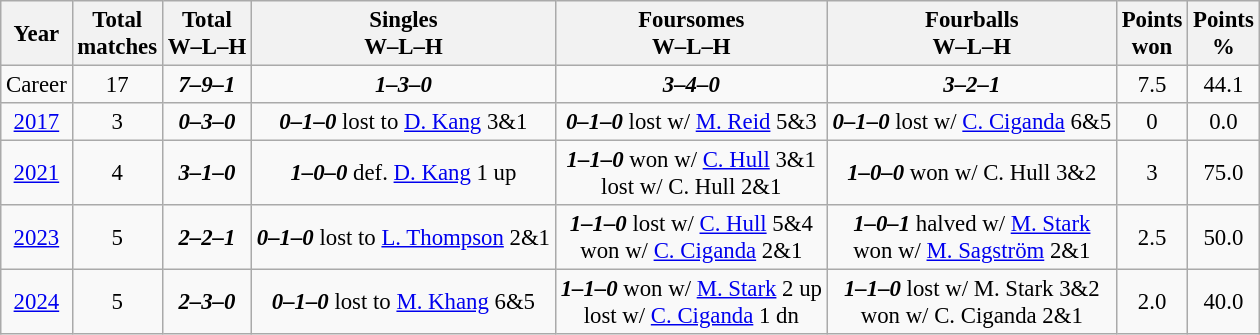<table class="wikitable" style="text-align:center; font-size: 95%;">
<tr>
<th>Year</th>
<th>Total<br>matches</th>
<th>Total<br>W–L–H</th>
<th>Singles<br>W–L–H</th>
<th>Foursomes<br>W–L–H</th>
<th>Fourballs<br>W–L–H</th>
<th>Points<br>won</th>
<th>Points<br>%</th>
</tr>
<tr>
<td>Career</td>
<td>17</td>
<td><strong><em>7–9–1</em></strong></td>
<td><strong><em>1–3–0</em></strong></td>
<td><strong><em>3–4–0</em></strong></td>
<td><strong><em>3–2–1</em></strong></td>
<td>7.5</td>
<td>44.1</td>
</tr>
<tr>
<td><a href='#'>2017</a></td>
<td>3</td>
<td><strong><em>0–3–0</em></strong></td>
<td><strong><em>0–1–0</em></strong> lost to <a href='#'>D. Kang</a> 3&1</td>
<td><strong><em>0–1–0</em></strong> lost w/ <a href='#'>M. Reid</a> 5&3</td>
<td><strong><em>0–1–0</em></strong> lost w/ <a href='#'>C. Ciganda</a> 6&5</td>
<td>0</td>
<td>0.0</td>
</tr>
<tr>
<td><a href='#'>2021</a></td>
<td>4</td>
<td><strong><em>3–1–0</em></strong></td>
<td><strong><em>1–0–0</em></strong> def. <a href='#'>D. Kang</a> 1 up</td>
<td><strong><em>1–1–0</em></strong> won w/ <a href='#'>C. Hull</a> 3&1<br>lost w/ C. Hull 2&1</td>
<td><strong><em>1–0–0</em></strong> won w/ C. Hull 3&2</td>
<td>3</td>
<td>75.0</td>
</tr>
<tr>
<td><a href='#'>2023</a></td>
<td>5</td>
<td><strong><em>2–2–1</em></strong></td>
<td><strong><em>0–1–0</em></strong> lost to <a href='#'>L. Thompson</a> 2&1</td>
<td><strong><em>1–1–0</em></strong> lost w/ <a href='#'>C. Hull</a> 5&4<br>won w/ <a href='#'>C. Ciganda</a> 2&1</td>
<td><strong><em>1–0–1</em></strong> halved w/ <a href='#'>M. Stark</a> <br>won w/ <a href='#'>M. Sagström</a> 2&1</td>
<td>2.5</td>
<td>50.0</td>
</tr>
<tr>
<td><a href='#'>2024</a></td>
<td>5</td>
<td><strong><em>2–3–0</em></strong></td>
<td><strong><em>0–1–0</em></strong> lost to <a href='#'>M. Khang</a> 6&5</td>
<td><strong><em>1–1–0</em></strong> won w/ <a href='#'>M. Stark</a> 2 up<br>lost w/ <a href='#'>C. Ciganda</a> 1 dn</td>
<td><strong><em>1–1–0</em></strong> lost w/ M. Stark 3&2<br>won w/ C. Ciganda 2&1</td>
<td>2.0</td>
<td>40.0</td>
</tr>
</table>
